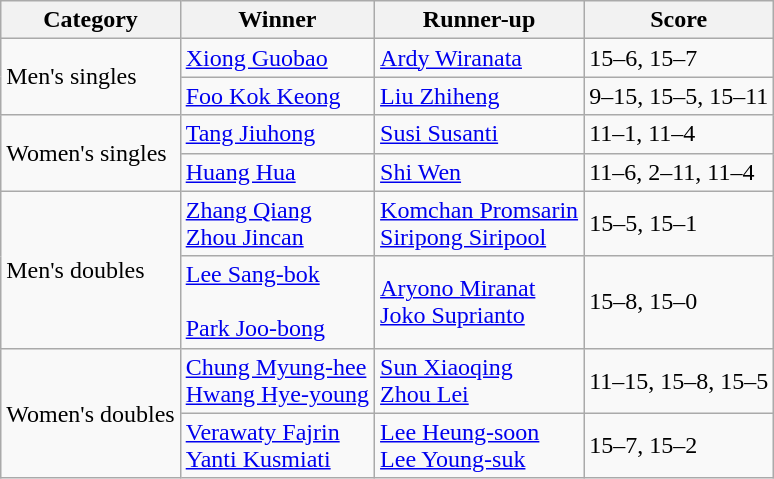<table class="wikitable">
<tr>
<th>Category</th>
<th>Winner</th>
<th>Runner-up</th>
<th>Score</th>
</tr>
<tr>
<td rowspan=2>Men's singles</td>
<td> <a href='#'>Xiong Guobao</a></td>
<td> <a href='#'>Ardy Wiranata</a></td>
<td>15–6, 15–7</td>
</tr>
<tr>
<td> <a href='#'>Foo Kok Keong</a></td>
<td> <a href='#'>Liu Zhiheng</a></td>
<td>9–15, 15–5, 15–11</td>
</tr>
<tr>
<td rowspan=2>Women's singles</td>
<td> <a href='#'>Tang Jiuhong</a></td>
<td> <a href='#'>Susi Susanti</a></td>
<td>11–1, 11–4</td>
</tr>
<tr>
<td> <a href='#'>Huang Hua</a></td>
<td> <a href='#'>Shi Wen</a></td>
<td>11–6, 2–11, 11–4</td>
</tr>
<tr>
<td rowspan=2>Men's doubles</td>
<td> <a href='#'>Zhang Qiang</a><br> <a href='#'>Zhou Jincan</a></td>
<td> <a href='#'>Komchan Promsarin</a><br> <a href='#'>Siripong Siripool</a></td>
<td>15–5, 15–1</td>
</tr>
<tr>
<td> <a href='#'>Lee Sang-bok</a><br><br> <a href='#'>Park Joo-bong</a></td>
<td> <a href='#'>Aryono Miranat</a><br> <a href='#'>Joko Suprianto</a></td>
<td>15–8, 15–0</td>
</tr>
<tr>
<td rowspan=2>Women's doubles</td>
<td> <a href='#'>Chung Myung-hee</a><br>  <a href='#'>Hwang Hye-young</a></td>
<td> <a href='#'>Sun Xiaoqing</a><br> <a href='#'>Zhou Lei</a></td>
<td>11–15, 15–8, 15–5</td>
</tr>
<tr>
<td> <a href='#'>Verawaty Fajrin</a><br> <a href='#'>Yanti Kusmiati</a></td>
<td> <a href='#'>Lee Heung-soon</a><br> <a href='#'>Lee Young-suk</a></td>
<td>15–7, 15–2</td>
</tr>
</table>
